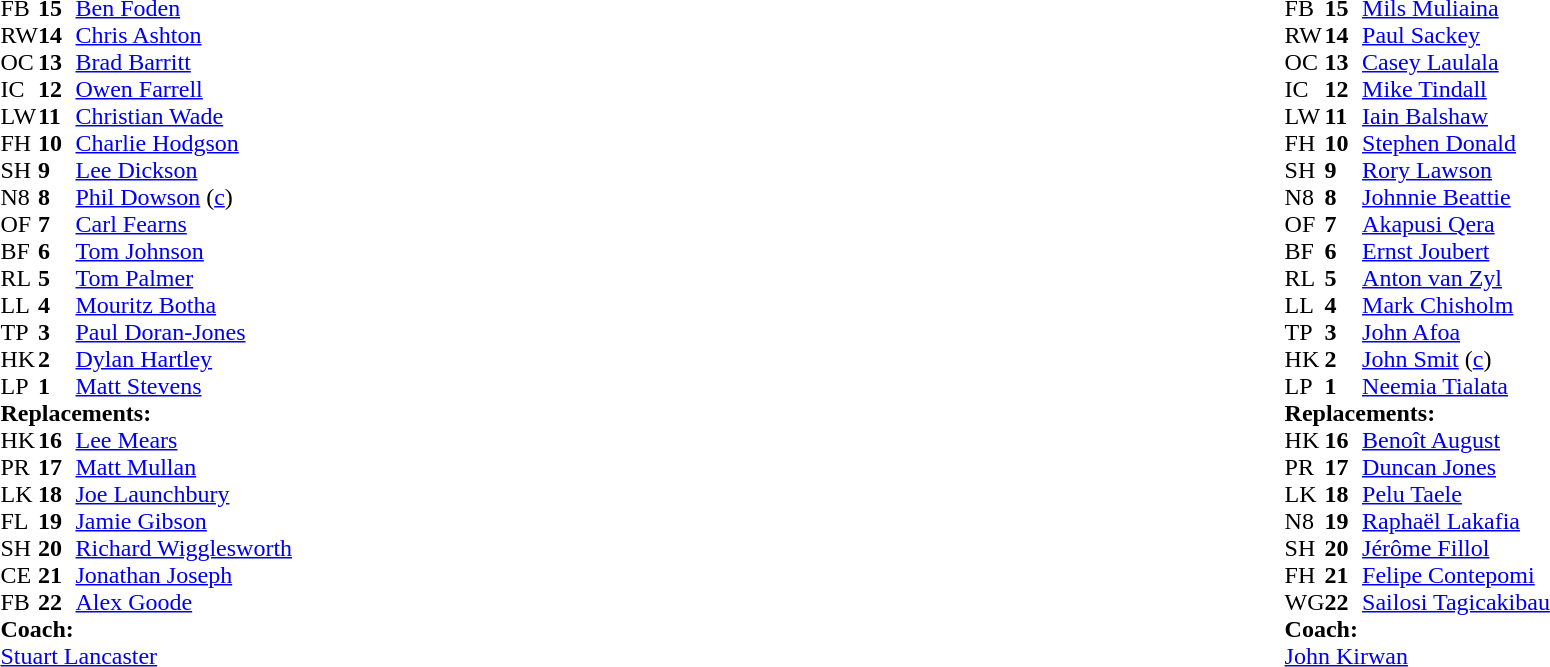<table width="100%">
<tr>
<td valign="top" width="50%"><br><table style="font-size: 100%" cellspacing="0" cellpadding="0">
<tr>
<th width="25"></th>
<th width="25"></th>
</tr>
<tr>
<td>FB</td>
<td><strong>15</strong></td>
<td><a href='#'>Ben Foden</a></td>
<td></td>
<td></td>
</tr>
<tr>
<td>RW</td>
<td><strong>14</strong></td>
<td><a href='#'>Chris Ashton</a></td>
</tr>
<tr>
<td>OC</td>
<td><strong>13</strong></td>
<td><a href='#'>Brad Barritt</a></td>
</tr>
<tr>
<td>IC</td>
<td><strong>12</strong></td>
<td><a href='#'>Owen Farrell</a></td>
</tr>
<tr>
<td>LW</td>
<td><strong>11</strong></td>
<td><a href='#'>Christian Wade</a></td>
</tr>
<tr>
<td>FH</td>
<td><strong>10</strong></td>
<td><a href='#'>Charlie Hodgson</a></td>
</tr>
<tr>
<td>SH</td>
<td><strong>9</strong></td>
<td><a href='#'>Lee Dickson</a></td>
<td></td>
<td></td>
</tr>
<tr>
<td>N8</td>
<td><strong>8</strong></td>
<td><a href='#'>Phil Dowson</a> (<a href='#'>c</a>)</td>
<td></td>
<td></td>
</tr>
<tr>
<td>OF</td>
<td><strong>7</strong></td>
<td><a href='#'>Carl Fearns</a></td>
<td></td>
<td></td>
</tr>
<tr>
<td>BF</td>
<td><strong>6</strong></td>
<td><a href='#'>Tom Johnson</a></td>
<td></td>
<td></td>
</tr>
<tr>
<td>RL</td>
<td><strong>5</strong></td>
<td><a href='#'>Tom Palmer</a></td>
</tr>
<tr>
<td>LL</td>
<td><strong>4</strong></td>
<td><a href='#'>Mouritz Botha</a></td>
<td></td>
<td></td>
</tr>
<tr>
<td>TP</td>
<td><strong>3</strong></td>
<td><a href='#'>Paul Doran-Jones</a></td>
</tr>
<tr>
<td>HK</td>
<td><strong>2</strong></td>
<td><a href='#'>Dylan Hartley</a></td>
</tr>
<tr>
<td>LP</td>
<td><strong>1</strong></td>
<td><a href='#'>Matt Stevens</a></td>
<td></td>
<td></td>
</tr>
<tr>
<td colspan=3><strong>Replacements:</strong></td>
</tr>
<tr>
<td>HK</td>
<td><strong>16</strong></td>
<td><a href='#'>Lee Mears</a></td>
<td></td>
<td></td>
</tr>
<tr>
<td>PR</td>
<td><strong>17</strong></td>
<td><a href='#'>Matt Mullan</a></td>
<td></td>
<td></td>
</tr>
<tr>
<td>LK</td>
<td><strong>18</strong></td>
<td><a href='#'>Joe Launchbury</a></td>
<td></td>
<td></td>
</tr>
<tr>
<td>FL</td>
<td><strong>19</strong></td>
<td><a href='#'>Jamie Gibson</a></td>
<td></td>
<td></td>
</tr>
<tr>
<td>SH</td>
<td><strong>20</strong></td>
<td><a href='#'>Richard Wigglesworth</a></td>
<td></td>
<td></td>
</tr>
<tr>
<td>CE</td>
<td><strong>21</strong></td>
<td><a href='#'>Jonathan Joseph</a></td>
<td></td>
<td></td>
</tr>
<tr>
<td>FB</td>
<td><strong>22</strong></td>
<td><a href='#'>Alex Goode</a></td>
<td></td>
<td></td>
</tr>
<tr>
<td colspan=3><strong>Coach:</strong></td>
</tr>
<tr>
<td colspan="4"> <a href='#'>Stuart Lancaster</a></td>
</tr>
</table>
</td>
<td valign="top" width="50%"><br><table style="font-size: 100%" cellspacing="0" cellpadding="0" align="center">
<tr>
<th width="25"></th>
<th width="25"></th>
</tr>
<tr>
<td>FB</td>
<td><strong>15</strong></td>
<td> <a href='#'>Mils Muliaina</a></td>
</tr>
<tr>
<td>RW</td>
<td><strong>14</strong></td>
<td> <a href='#'>Paul Sackey</a></td>
<td></td>
<td></td>
</tr>
<tr>
<td>OC</td>
<td><strong>13</strong></td>
<td> <a href='#'>Casey Laulala</a></td>
</tr>
<tr>
<td>IC</td>
<td><strong>12</strong></td>
<td> <a href='#'>Mike Tindall</a></td>
<td></td>
<td></td>
</tr>
<tr>
<td>LW</td>
<td><strong>11</strong></td>
<td> <a href='#'>Iain Balshaw</a></td>
</tr>
<tr>
<td>FH</td>
<td><strong>10</strong></td>
<td> <a href='#'>Stephen Donald</a></td>
</tr>
<tr>
<td>SH</td>
<td><strong>9</strong></td>
<td> <a href='#'>Rory Lawson</a></td>
<td></td>
<td></td>
</tr>
<tr>
<td>N8</td>
<td><strong>8</strong></td>
<td> <a href='#'>Johnnie Beattie</a></td>
<td></td>
<td></td>
</tr>
<tr>
<td>OF</td>
<td><strong>7</strong></td>
<td> <a href='#'>Akapusi Qera</a></td>
<td></td>
<td></td>
</tr>
<tr>
<td>BF</td>
<td><strong>6</strong></td>
<td> <a href='#'>Ernst Joubert</a></td>
</tr>
<tr>
<td>RL</td>
<td><strong>5</strong></td>
<td> <a href='#'>Anton van Zyl</a></td>
</tr>
<tr>
<td>LL</td>
<td><strong>4</strong></td>
<td> <a href='#'>Mark Chisholm</a></td>
</tr>
<tr>
<td>TP</td>
<td><strong>3</strong></td>
<td> <a href='#'>John Afoa</a></td>
</tr>
<tr>
<td>HK</td>
<td><strong>2</strong></td>
<td> <a href='#'>John Smit</a> (<a href='#'>c</a>)</td>
<td></td>
<td></td>
</tr>
<tr>
<td>LP</td>
<td><strong>1</strong></td>
<td> <a href='#'>Neemia Tialata</a></td>
<td></td>
<td></td>
</tr>
<tr>
<td colspan=3><strong>Replacements:</strong></td>
</tr>
<tr>
<td>HK</td>
<td><strong>16</strong></td>
<td> <a href='#'>Benoît August</a></td>
<td></td>
<td></td>
</tr>
<tr>
<td>PR</td>
<td><strong>17</strong></td>
<td> <a href='#'>Duncan Jones</a></td>
<td></td>
<td></td>
</tr>
<tr>
<td>LK</td>
<td><strong>18</strong></td>
<td> <a href='#'>Pelu Taele</a></td>
<td></td>
<td></td>
</tr>
<tr>
<td>N8</td>
<td><strong>19</strong></td>
<td> <a href='#'>Raphaël Lakafia</a></td>
<td></td>
<td></td>
</tr>
<tr>
<td>SH</td>
<td><strong>20</strong></td>
<td> <a href='#'>Jérôme Fillol</a></td>
<td></td>
<td></td>
</tr>
<tr>
<td>FH</td>
<td><strong>21</strong></td>
<td> <a href='#'>Felipe Contepomi</a></td>
<td></td>
<td></td>
</tr>
<tr>
<td>WG</td>
<td><strong>22</strong></td>
<td> <a href='#'>Sailosi Tagicakibau</a></td>
<td></td>
<td></td>
</tr>
<tr>
<td colspan=3><strong>Coach:</strong></td>
</tr>
<tr>
<td colspan="4"> <a href='#'>John Kirwan</a></td>
</tr>
</table>
</td>
</tr>
</table>
